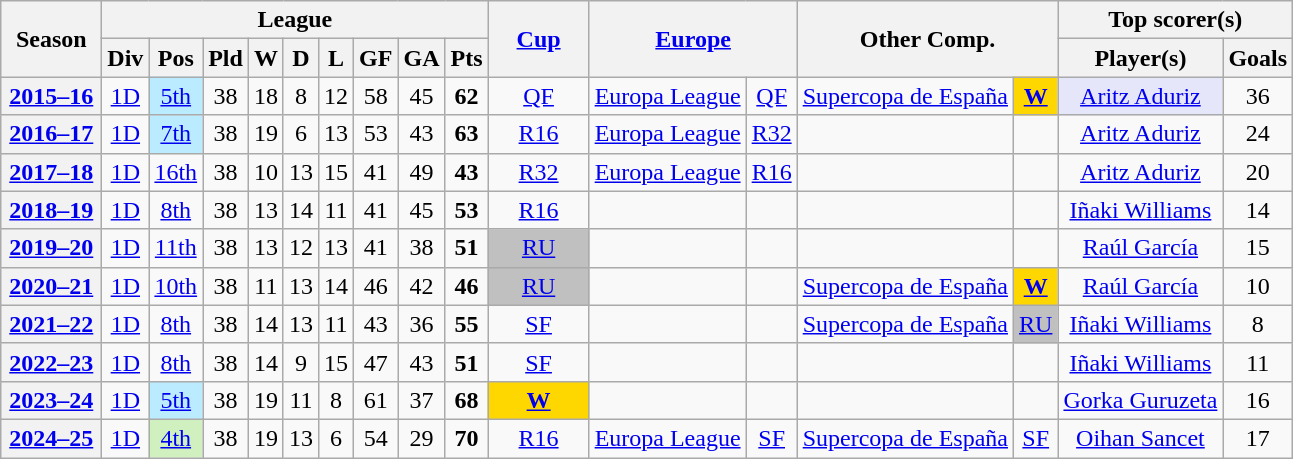<table class="wikitable" style="text-align:center">
<tr>
<th rowspan="2" style="width:60px;">Season</th>
<th colspan="9">League</th>
<th rowspan="2" style="width:60px; text-align:center;"><a href='#'>Cup</a></th>
<th rowspan="2" colspan="2"><a href='#'>Europe</a></th>
<th rowspan="2" colspan="2">Other Comp.</th>
<th colspan="2">Top scorer(s)</th>
</tr>
<tr>
<th>Div</th>
<th>Pos</th>
<th>Pld</th>
<th>W</th>
<th>D</th>
<th>L</th>
<th>GF</th>
<th>GA</th>
<th>Pts</th>
<th>Player(s)</th>
<th>Goals</th>
</tr>
<tr>
<th><a href='#'>2015–16</a></th>
<td><a href='#'>1D</a></td>
<td bgcolor=BBEBFF><a href='#'>5th</a></td>
<td>38</td>
<td>18</td>
<td>8</td>
<td>12</td>
<td>58</td>
<td>45</td>
<td><strong>62</strong></td>
<td><a href='#'>QF</a></td>
<td><a href='#'>Europa League</a></td>
<td><a href='#'>QF</a></td>
<td><a href='#'>Supercopa de España</a></td>
<td bgcolor=gold><strong><a href='#'>W</a></strong></td>
<td bgcolor="#E6E6FA"><a href='#'>Aritz Aduriz</a></td>
<td>36</td>
</tr>
<tr>
<th><a href='#'>2016–17</a></th>
<td><a href='#'>1D</a></td>
<td bgcolor=BBEBFF><a href='#'>7th</a></td>
<td>38</td>
<td>19</td>
<td>6</td>
<td>13</td>
<td>53</td>
<td>43</td>
<td><strong>63</strong></td>
<td><a href='#'>R16</a></td>
<td><a href='#'>Europa League</a></td>
<td><a href='#'>R32</a></td>
<td></td>
<td></td>
<td><a href='#'>Aritz Aduriz</a></td>
<td>24</td>
</tr>
<tr>
<th><a href='#'>2017–18</a></th>
<td><a href='#'>1D</a></td>
<td><a href='#'>16th</a></td>
<td>38</td>
<td>10</td>
<td>13</td>
<td>15</td>
<td>41</td>
<td>49</td>
<td><strong>43</strong></td>
<td><a href='#'>R32</a></td>
<td><a href='#'>Europa League</a></td>
<td><a href='#'>R16</a></td>
<td></td>
<td></td>
<td><a href='#'>Aritz Aduriz</a></td>
<td>20</td>
</tr>
<tr>
<th><a href='#'>2018–19</a></th>
<td><a href='#'>1D</a></td>
<td><a href='#'>8th</a></td>
<td>38</td>
<td>13</td>
<td>14</td>
<td>11</td>
<td>41</td>
<td>45</td>
<td><strong>53</strong></td>
<td><a href='#'>R16</a></td>
<td></td>
<td></td>
<td></td>
<td></td>
<td><a href='#'>Iñaki Williams</a></td>
<td>14</td>
</tr>
<tr>
<th><a href='#'>2019–20</a></th>
<td><a href='#'>1D</a></td>
<td><a href='#'>11th</a></td>
<td>38</td>
<td>13</td>
<td>12</td>
<td>13</td>
<td>41</td>
<td>38</td>
<td><strong>51</strong></td>
<td style="background:silver;"><a href='#'>RU</a></td>
<td></td>
<td></td>
<td></td>
<td></td>
<td><a href='#'>Raúl García</a></td>
<td>15</td>
</tr>
<tr>
<th><a href='#'>2020–21</a></th>
<td><a href='#'>1D</a></td>
<td><a href='#'>10th</a></td>
<td>38</td>
<td>11</td>
<td>13</td>
<td>14</td>
<td>46</td>
<td>42</td>
<td><strong>46</strong></td>
<td style="background:silver;"><a href='#'>RU</a></td>
<td></td>
<td></td>
<td><a href='#'>Supercopa de España</a></td>
<td bgcolor=gold><strong><a href='#'>W</a></strong></td>
<td><a href='#'>Raúl García</a></td>
<td>10</td>
</tr>
<tr>
<th><a href='#'>2021–22</a></th>
<td><a href='#'>1D</a></td>
<td><a href='#'>8th</a></td>
<td>38</td>
<td>14</td>
<td>13</td>
<td>11</td>
<td>43</td>
<td>36</td>
<td><strong>55</strong></td>
<td><a href='#'>SF</a></td>
<td></td>
<td></td>
<td><a href='#'>Supercopa de España</a></td>
<td style="background:silver;"><a href='#'>RU</a></td>
<td><a href='#'>Iñaki Williams</a></td>
<td>8</td>
</tr>
<tr>
<th><a href='#'>2022–23</a></th>
<td><a href='#'>1D</a></td>
<td><a href='#'>8th</a></td>
<td>38</td>
<td>14</td>
<td>9</td>
<td>15</td>
<td>47</td>
<td>43</td>
<td><strong>51</strong></td>
<td><a href='#'>SF</a></td>
<td></td>
<td></td>
<td></td>
<td></td>
<td><a href='#'>Iñaki Williams</a></td>
<td>11</td>
</tr>
<tr>
<th><a href='#'>2023–24</a></th>
<td><a href='#'>1D</a></td>
<td bgcolor=BBEBFF><a href='#'>5th</a></td>
<td>38</td>
<td>19</td>
<td>11</td>
<td>8</td>
<td>61</td>
<td>37</td>
<td><strong>68</strong></td>
<td bgcolor=gold><span><strong><a href='#'>W</a></strong></span></td>
<td></td>
<td></td>
<td></td>
<td></td>
<td><a href='#'>Gorka Guruzeta</a></td>
<td>16</td>
</tr>
<tr>
<th><a href='#'>2024–25</a></th>
<td><a href='#'>1D</a></td>
<td bgcolor=D0F0C0><a href='#'>4th</a></td>
<td>38</td>
<td>19</td>
<td>13</td>
<td>6</td>
<td>54</td>
<td>29</td>
<td><strong>70</strong></td>
<td><a href='#'>R16</a></td>
<td><a href='#'>Europa League</a></td>
<td><a href='#'>SF</a></td>
<td><a href='#'>Supercopa de España</a></td>
<td><a href='#'>SF</a></td>
<td><a href='#'>Oihan Sancet</a></td>
<td>17</td>
</tr>
</table>
